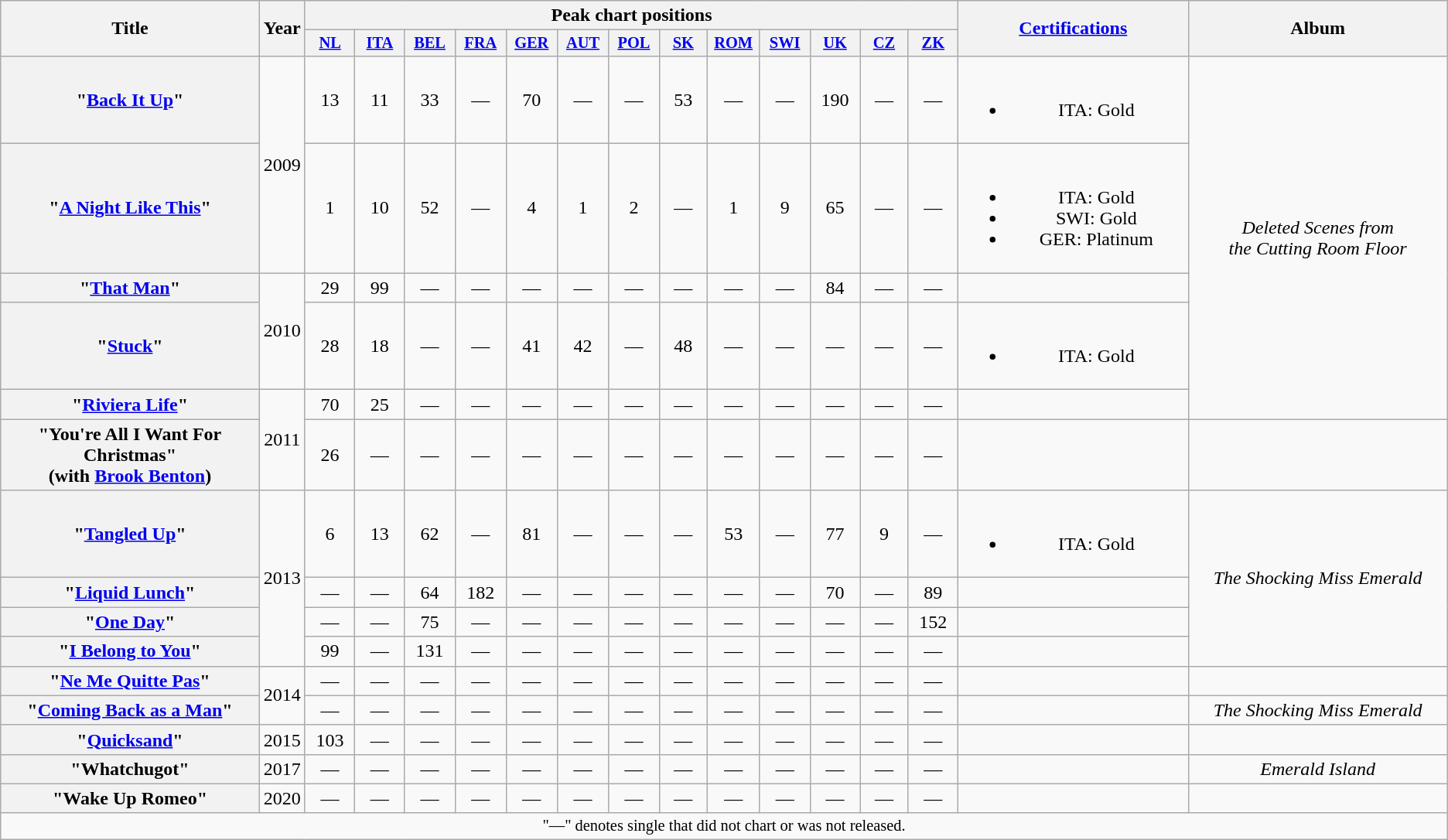<table class="wikitable plainrowheaders" style="text-align:center;">
<tr>
<th rowspan="2" style="width:16em;">Title</th>
<th rowspan="2" style="width:1em;">Year</th>
<th colspan="13" style="width:3em;">Peak chart positions</th>
<th rowspan="2" style="width:14em;"><a href='#'>Certifications</a></th>
<th rowspan="2" style="width:17em;">Album</th>
</tr>
<tr>
<th scope="col" style="width:3em;font-size:85%;"><a href='#'>NL</a></th>
<th scope="col" style="width:3em;font-size:85%;"><a href='#'>ITA</a><br></th>
<th scope="col" style="width:3em;font-size:85%;"><a href='#'>BEL</a><br></th>
<th scope="col" style="width:3em;font-size:85%;"><a href='#'>FRA</a><br></th>
<th scope="col" style="width:3em;font-size:85%;"><a href='#'>GER</a><br></th>
<th scope="col" style="width:3em;font-size:85%;"><a href='#'>AUT</a><br></th>
<th scope="col" style="width:3em;font-size:85%;"><a href='#'>POL</a><br></th>
<th scope="col" style="width:3em;font-size:85%;"><a href='#'>SK</a><br></th>
<th scope="col" style="width:3em;font-size:85%;"><a href='#'>ROM</a><br></th>
<th scope="col" style="width:3em;font-size:85%;"><a href='#'>SWI</a><br></th>
<th scope="col" style="width:3em;font-size:85%;"><a href='#'>UK</a><br></th>
<th scope="col" style="width:3em;font-size:85%;"><a href='#'>CZ</a><br></th>
<th scope="col" style="width:3em;font-size:85%;"><a href='#'>ZK</a><br></th>
</tr>
<tr>
<th scope="row">"<a href='#'>Back It Up</a>"</th>
<td rowspan="2">2009</td>
<td>13</td>
<td>11</td>
<td>33</td>
<td>—</td>
<td>70</td>
<td>—</td>
<td>—</td>
<td>53</td>
<td>—</td>
<td>—</td>
<td>190</td>
<td>—</td>
<td>—</td>
<td><br><ul><li>ITA: Gold</li></ul></td>
<td rowspan="5"><em>Deleted Scenes from <br> the Cutting Room Floor</em></td>
</tr>
<tr>
<th scope="row">"<a href='#'>A Night Like This</a>"</th>
<td>1</td>
<td>10</td>
<td>52</td>
<td>—</td>
<td>4</td>
<td>1</td>
<td>2</td>
<td>—</td>
<td>1</td>
<td>9</td>
<td>65</td>
<td>—</td>
<td>—</td>
<td><br><ul><li>ITA: Gold</li><li>SWI: Gold</li><li>GER: Platinum</li></ul></td>
</tr>
<tr>
<th scope="row">"<a href='#'>That Man</a>"</th>
<td rowspan="2">2010</td>
<td>29</td>
<td>99</td>
<td>—</td>
<td>—</td>
<td>—</td>
<td>—</td>
<td>—</td>
<td>—</td>
<td>—</td>
<td>—</td>
<td>84</td>
<td>—</td>
<td>—</td>
<td></td>
</tr>
<tr>
<th scope="row">"<a href='#'>Stuck</a>"</th>
<td>28</td>
<td>18</td>
<td>—</td>
<td>—</td>
<td>41</td>
<td>42</td>
<td>—</td>
<td>48</td>
<td>—</td>
<td>—</td>
<td>—</td>
<td>—</td>
<td>—</td>
<td><br><ul><li>ITA: Gold</li></ul></td>
</tr>
<tr>
<th scope="row">"<a href='#'>Riviera Life</a>"</th>
<td rowspan="2">2011</td>
<td>70</td>
<td>25</td>
<td>—</td>
<td>—</td>
<td>—</td>
<td>—</td>
<td>—</td>
<td>—</td>
<td>—</td>
<td>—</td>
<td>—</td>
<td>—</td>
<td>—</td>
<td></td>
</tr>
<tr>
<th scope="row">"You're All I Want For Christmas"<br><span>(with <a href='#'>Brook Benton</a>)</span></th>
<td>26</td>
<td>—</td>
<td>—</td>
<td>—</td>
<td>—</td>
<td>—</td>
<td>—</td>
<td>—</td>
<td>—</td>
<td>—</td>
<td>—</td>
<td>—</td>
<td>—</td>
<td></td>
<td></td>
</tr>
<tr>
<th scope="row">"<a href='#'>Tangled Up</a>"</th>
<td rowspan="4">2013</td>
<td>6</td>
<td>13</td>
<td>62</td>
<td>—</td>
<td>81</td>
<td>—</td>
<td>—</td>
<td>—</td>
<td>53</td>
<td>—</td>
<td>77</td>
<td>9</td>
<td>—</td>
<td><br><ul><li>ITA: Gold</li></ul></td>
<td rowspan="4"><em>The Shocking Miss Emerald</em></td>
</tr>
<tr>
<th scope="row">"<a href='#'>Liquid Lunch</a>"</th>
<td>—</td>
<td>—</td>
<td>64</td>
<td>182</td>
<td>—</td>
<td>—</td>
<td>—</td>
<td>—</td>
<td>—</td>
<td>—</td>
<td>70</td>
<td>—</td>
<td>89</td>
<td></td>
</tr>
<tr>
<th scope="row">"<a href='#'>One Day</a>"</th>
<td>—</td>
<td>—</td>
<td>75</td>
<td>—</td>
<td>—</td>
<td>—</td>
<td>—</td>
<td>—</td>
<td>—</td>
<td>—</td>
<td>—</td>
<td>—</td>
<td>152</td>
<td></td>
</tr>
<tr>
<th scope="row">"<a href='#'>I Belong to You</a>"</th>
<td>99</td>
<td>—</td>
<td>131</td>
<td>—</td>
<td>—</td>
<td>—</td>
<td>—</td>
<td>—</td>
<td>—</td>
<td>—</td>
<td>—</td>
<td>—</td>
<td>—</td>
<td></td>
</tr>
<tr>
<th scope="row">"<a href='#'>Ne Me Quitte Pas</a>"</th>
<td rowspan="2">2014</td>
<td>—</td>
<td>—</td>
<td>—</td>
<td>—</td>
<td>—</td>
<td>—</td>
<td>—</td>
<td>—</td>
<td>—</td>
<td>—</td>
<td>—</td>
<td>—</td>
<td>—</td>
<td></td>
<td></td>
</tr>
<tr>
<th scope="row">"<a href='#'>Coming Back as a Man</a>"</th>
<td>—</td>
<td>—</td>
<td>—</td>
<td>—</td>
<td>—</td>
<td>—</td>
<td>—</td>
<td>—</td>
<td>—</td>
<td>—</td>
<td>—</td>
<td>—</td>
<td>—</td>
<td></td>
<td><em>The Shocking Miss Emerald</em></td>
</tr>
<tr>
<th scope="row">"<a href='#'>Quicksand</a>"</th>
<td>2015</td>
<td>103</td>
<td>—</td>
<td>—</td>
<td>—</td>
<td>—</td>
<td>—</td>
<td>—</td>
<td>—</td>
<td>—</td>
<td>—</td>
<td>—</td>
<td>—</td>
<td>—</td>
<td></td>
<td></td>
</tr>
<tr>
<th scope="row">"Whatchugot"</th>
<td>2017</td>
<td>—</td>
<td>—</td>
<td>—</td>
<td>—</td>
<td>—</td>
<td>—</td>
<td>—</td>
<td>—</td>
<td>—</td>
<td>—</td>
<td>—</td>
<td>—</td>
<td>—</td>
<td></td>
<td><em>Emerald Island</em></td>
</tr>
<tr>
<th scope="row">"Wake Up Romeo"</th>
<td>2020</td>
<td>—</td>
<td>—</td>
<td>—</td>
<td>—</td>
<td>—</td>
<td>—</td>
<td>—</td>
<td>—</td>
<td>—</td>
<td>—</td>
<td>—</td>
<td>—</td>
<td>—</td>
<td></td>
<td></td>
</tr>
<tr>
<td colspan="17" style="text-align:center; font-size:85%;">"—" denotes single that did not chart or was not released.</td>
</tr>
</table>
